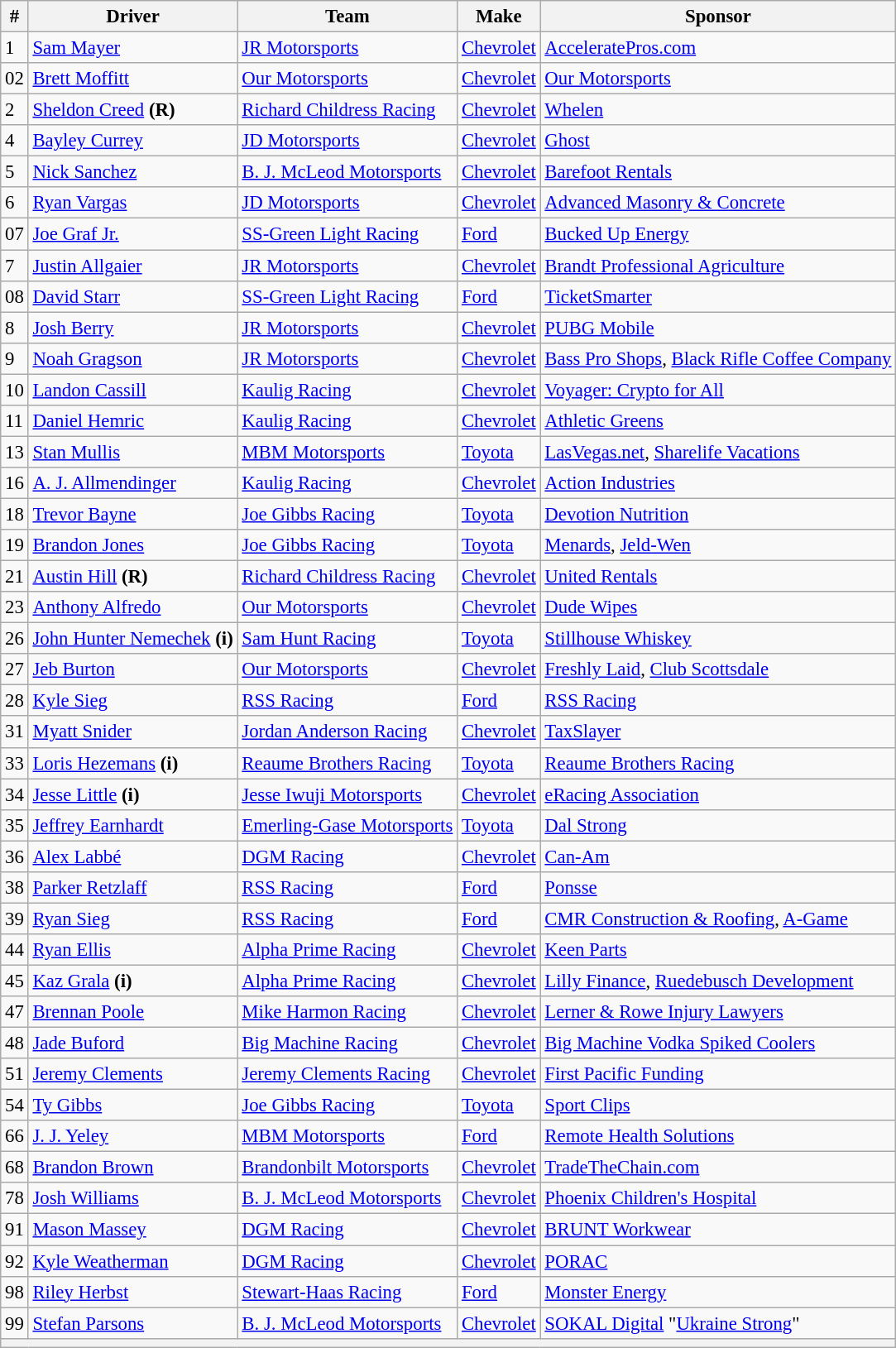<table class="wikitable" style="font-size: 95%;">
<tr>
<th>#</th>
<th>Driver</th>
<th>Team</th>
<th>Make</th>
<th>Sponsor</th>
</tr>
<tr>
<td>1</td>
<td><a href='#'>Sam Mayer</a></td>
<td><a href='#'>JR Motorsports</a></td>
<td><a href='#'>Chevrolet</a></td>
<td><a href='#'>AcceleratePros.com</a></td>
</tr>
<tr>
<td>02</td>
<td><a href='#'>Brett Moffitt</a></td>
<td><a href='#'>Our Motorsports</a></td>
<td><a href='#'>Chevrolet</a></td>
<td><a href='#'>Our Motorsports</a></td>
</tr>
<tr>
<td>2</td>
<td><a href='#'>Sheldon Creed</a> <strong>(R)</strong></td>
<td><a href='#'>Richard Childress Racing</a></td>
<td><a href='#'>Chevrolet</a></td>
<td><a href='#'>Whelen</a></td>
</tr>
<tr>
<td>4</td>
<td><a href='#'>Bayley Currey</a></td>
<td><a href='#'>JD Motorsports</a></td>
<td><a href='#'>Chevrolet</a></td>
<td><a href='#'>Ghost</a></td>
</tr>
<tr>
<td>5</td>
<td><a href='#'>Nick Sanchez</a></td>
<td><a href='#'>B. J. McLeod Motorsports</a></td>
<td><a href='#'>Chevrolet</a></td>
<td><a href='#'>Barefoot Rentals</a></td>
</tr>
<tr>
<td>6</td>
<td><a href='#'>Ryan Vargas</a></td>
<td><a href='#'>JD Motorsports</a></td>
<td><a href='#'>Chevrolet</a></td>
<td><a href='#'>Advanced Masonry & Concrete</a></td>
</tr>
<tr>
<td>07</td>
<td><a href='#'>Joe Graf Jr.</a></td>
<td><a href='#'>SS-Green Light Racing</a></td>
<td><a href='#'>Ford</a></td>
<td><a href='#'>Bucked Up Energy</a></td>
</tr>
<tr>
<td>7</td>
<td><a href='#'>Justin Allgaier</a></td>
<td><a href='#'>JR Motorsports</a></td>
<td><a href='#'>Chevrolet</a></td>
<td><a href='#'>Brandt Professional Agriculture</a></td>
</tr>
<tr>
<td>08</td>
<td><a href='#'>David Starr</a></td>
<td><a href='#'>SS-Green Light Racing</a></td>
<td><a href='#'>Ford</a></td>
<td><a href='#'>TicketSmarter</a></td>
</tr>
<tr>
<td>8</td>
<td><a href='#'>Josh Berry</a></td>
<td><a href='#'>JR Motorsports</a></td>
<td><a href='#'>Chevrolet</a></td>
<td><a href='#'>PUBG Mobile</a></td>
</tr>
<tr>
<td>9</td>
<td><a href='#'>Noah Gragson</a></td>
<td><a href='#'>JR Motorsports</a></td>
<td><a href='#'>Chevrolet</a></td>
<td><a href='#'>Bass Pro Shops</a>, <a href='#'>Black Rifle Coffee Company</a></td>
</tr>
<tr>
<td>10</td>
<td><a href='#'>Landon Cassill</a></td>
<td><a href='#'>Kaulig Racing</a></td>
<td><a href='#'>Chevrolet</a></td>
<td><a href='#'>Voyager: Crypto for All</a></td>
</tr>
<tr>
<td>11</td>
<td><a href='#'>Daniel Hemric</a></td>
<td><a href='#'>Kaulig Racing</a></td>
<td><a href='#'>Chevrolet</a></td>
<td><a href='#'>Athletic Greens</a></td>
</tr>
<tr>
<td>13</td>
<td><a href='#'>Stan Mullis</a></td>
<td><a href='#'>MBM Motorsports</a></td>
<td><a href='#'>Toyota</a></td>
<td><a href='#'>LasVegas.net</a>, <a href='#'>Sharelife Vacations</a></td>
</tr>
<tr>
<td>16</td>
<td><a href='#'>A. J. Allmendinger</a></td>
<td><a href='#'>Kaulig Racing</a></td>
<td><a href='#'>Chevrolet</a></td>
<td><a href='#'>Action Industries</a></td>
</tr>
<tr>
<td>18</td>
<td><a href='#'>Trevor Bayne</a></td>
<td><a href='#'>Joe Gibbs Racing</a></td>
<td><a href='#'>Toyota</a></td>
<td><a href='#'>Devotion Nutrition</a></td>
</tr>
<tr>
<td>19</td>
<td><a href='#'>Brandon Jones</a></td>
<td><a href='#'>Joe Gibbs Racing</a></td>
<td><a href='#'>Toyota</a></td>
<td><a href='#'>Menards</a>, <a href='#'>Jeld-Wen</a></td>
</tr>
<tr>
<td>21</td>
<td><a href='#'>Austin Hill</a> <strong>(R)</strong></td>
<td><a href='#'>Richard Childress Racing</a></td>
<td><a href='#'>Chevrolet</a></td>
<td><a href='#'>United Rentals</a></td>
</tr>
<tr>
<td>23</td>
<td><a href='#'>Anthony Alfredo</a></td>
<td><a href='#'>Our Motorsports</a></td>
<td><a href='#'>Chevrolet</a></td>
<td><a href='#'>Dude Wipes</a></td>
</tr>
<tr>
<td>26</td>
<td><a href='#'>John Hunter Nemechek</a> <strong>(i)</strong></td>
<td><a href='#'>Sam Hunt Racing</a></td>
<td><a href='#'>Toyota</a></td>
<td><a href='#'>Stillhouse Whiskey</a></td>
</tr>
<tr>
<td>27</td>
<td><a href='#'>Jeb Burton</a></td>
<td><a href='#'>Our Motorsports</a></td>
<td><a href='#'>Chevrolet</a></td>
<td><a href='#'>Freshly Laid</a>, <a href='#'>Club Scottsdale</a></td>
</tr>
<tr>
<td>28</td>
<td><a href='#'>Kyle Sieg</a></td>
<td><a href='#'>RSS Racing</a></td>
<td><a href='#'>Ford</a></td>
<td><a href='#'>RSS Racing</a></td>
</tr>
<tr>
<td>31</td>
<td><a href='#'>Myatt Snider</a></td>
<td><a href='#'>Jordan Anderson Racing</a></td>
<td><a href='#'>Chevrolet</a></td>
<td><a href='#'>TaxSlayer</a></td>
</tr>
<tr>
<td>33</td>
<td><a href='#'>Loris Hezemans</a> <strong>(i)</strong></td>
<td><a href='#'>Reaume Brothers Racing</a></td>
<td><a href='#'>Toyota</a></td>
<td><a href='#'>Reaume Brothers Racing</a></td>
</tr>
<tr>
<td>34</td>
<td><a href='#'>Jesse Little</a> <strong>(i)</strong></td>
<td><a href='#'>Jesse Iwuji Motorsports</a></td>
<td><a href='#'>Chevrolet</a></td>
<td><a href='#'>eRacing Association</a></td>
</tr>
<tr>
<td>35</td>
<td><a href='#'>Jeffrey Earnhardt</a></td>
<td><a href='#'>Emerling-Gase Motorsports</a></td>
<td><a href='#'>Toyota</a></td>
<td><a href='#'>Dal Strong</a></td>
</tr>
<tr>
<td>36</td>
<td><a href='#'>Alex Labbé</a></td>
<td><a href='#'>DGM Racing</a></td>
<td><a href='#'>Chevrolet</a></td>
<td><a href='#'>Can-Am</a></td>
</tr>
<tr>
<td>38</td>
<td><a href='#'>Parker Retzlaff</a></td>
<td><a href='#'>RSS Racing</a></td>
<td><a href='#'>Ford</a></td>
<td><a href='#'>Ponsse</a></td>
</tr>
<tr>
<td>39</td>
<td><a href='#'>Ryan Sieg</a></td>
<td><a href='#'>RSS Racing</a></td>
<td><a href='#'>Ford</a></td>
<td><a href='#'>CMR Construction & Roofing</a>, <a href='#'>A-Game</a></td>
</tr>
<tr>
<td>44</td>
<td><a href='#'>Ryan Ellis</a></td>
<td><a href='#'>Alpha Prime Racing</a></td>
<td><a href='#'>Chevrolet</a></td>
<td><a href='#'>Keen Parts</a></td>
</tr>
<tr>
<td>45</td>
<td><a href='#'>Kaz Grala</a> <strong>(i)</strong></td>
<td><a href='#'>Alpha Prime Racing</a></td>
<td><a href='#'>Chevrolet</a></td>
<td><a href='#'>Lilly Finance</a>, <a href='#'>Ruedebusch Development</a></td>
</tr>
<tr>
<td>47</td>
<td><a href='#'>Brennan Poole</a></td>
<td><a href='#'>Mike Harmon Racing</a></td>
<td><a href='#'>Chevrolet</a></td>
<td><a href='#'>Lerner & Rowe Injury Lawyers</a></td>
</tr>
<tr>
<td>48</td>
<td><a href='#'>Jade Buford</a></td>
<td><a href='#'>Big Machine Racing</a></td>
<td><a href='#'>Chevrolet</a></td>
<td><a href='#'>Big Machine Vodka Spiked Coolers</a></td>
</tr>
<tr>
<td>51</td>
<td><a href='#'>Jeremy Clements</a></td>
<td><a href='#'>Jeremy Clements Racing</a></td>
<td><a href='#'>Chevrolet</a></td>
<td><a href='#'>First Pacific Funding</a></td>
</tr>
<tr>
<td>54</td>
<td><a href='#'>Ty Gibbs</a></td>
<td><a href='#'>Joe Gibbs Racing</a></td>
<td><a href='#'>Toyota</a></td>
<td><a href='#'>Sport Clips</a></td>
</tr>
<tr>
<td>66</td>
<td><a href='#'>J. J. Yeley</a></td>
<td><a href='#'>MBM Motorsports</a></td>
<td><a href='#'>Ford</a></td>
<td><a href='#'>Remote Health Solutions</a></td>
</tr>
<tr>
<td>68</td>
<td><a href='#'>Brandon Brown</a></td>
<td><a href='#'>Brandonbilt Motorsports</a></td>
<td><a href='#'>Chevrolet</a></td>
<td><a href='#'>TradeTheChain.com</a></td>
</tr>
<tr>
<td>78</td>
<td><a href='#'>Josh Williams</a></td>
<td><a href='#'>B. J. McLeod Motorsports</a></td>
<td><a href='#'>Chevrolet</a></td>
<td><a href='#'>Phoenix Children's Hospital</a></td>
</tr>
<tr>
<td>91</td>
<td><a href='#'>Mason Massey</a></td>
<td><a href='#'>DGM Racing</a></td>
<td><a href='#'>Chevrolet</a></td>
<td><a href='#'>BRUNT Workwear</a></td>
</tr>
<tr>
<td>92</td>
<td><a href='#'>Kyle Weatherman</a></td>
<td><a href='#'>DGM Racing</a></td>
<td><a href='#'>Chevrolet</a></td>
<td><a href='#'>PORAC</a></td>
</tr>
<tr>
<td>98</td>
<td><a href='#'>Riley Herbst</a></td>
<td><a href='#'>Stewart-Haas Racing</a></td>
<td><a href='#'>Ford</a></td>
<td><a href='#'>Monster Energy</a></td>
</tr>
<tr>
<td>99</td>
<td><a href='#'>Stefan Parsons</a></td>
<td><a href='#'>B. J. McLeod Motorsports</a></td>
<td><a href='#'>Chevrolet</a></td>
<td><a href='#'>SOKAL Digital</a> "<a href='#'>Ukraine Strong</a>"</td>
</tr>
<tr>
<th colspan="5"></th>
</tr>
</table>
